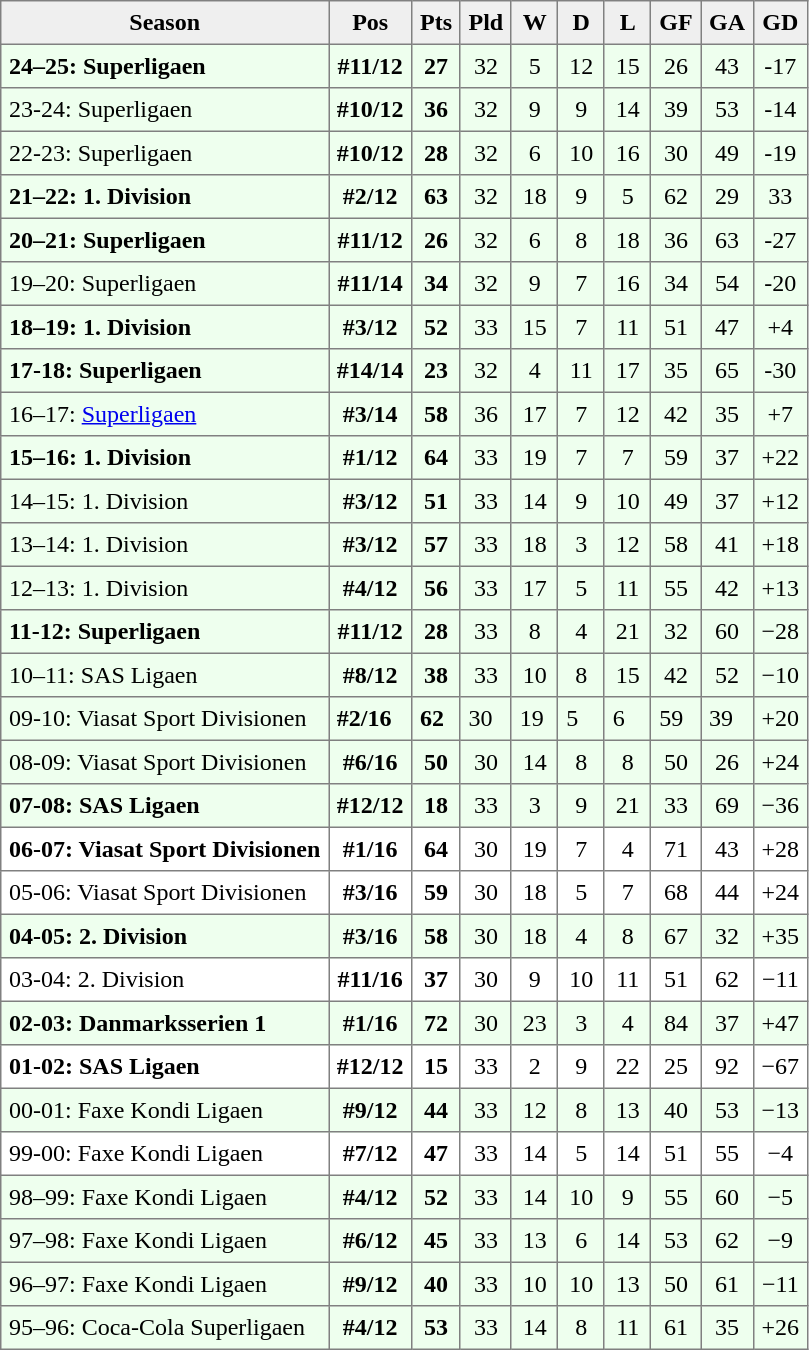<table style=border-collapse:collapse border=1 cellspacing=0 cellpadding=5>
<tr align=center bgcolor=#efefef>
<th>Season</th>
<th width=20>Pos</th>
<th width=20>Pts</th>
<th width=20>Pld</th>
<th width=20>W</th>
<th width=20>D</th>
<th width=20>L</th>
<th width=20>GF</th>
<th width=20>GA</th>
<th width=20>GD</th>
</tr>
<tr align=center bgcolor=eeffee>
<td align=left><span><strong>24–25: Superligaen</strong></span></td>
<td><strong>#11/12</strong></td>
<td><strong>27</strong></td>
<td>32</td>
<td>5</td>
<td>12</td>
<td>15</td>
<td>26</td>
<td>43</td>
<td>-17</td>
</tr>
<tr align=center bgcolor=eeffee>
<td align=left>23-24: Superligaen</td>
<td><strong>#10/12</strong></td>
<td><strong>36</strong></td>
<td>32</td>
<td>9</td>
<td>9</td>
<td>14</td>
<td>39</td>
<td>53</td>
<td>-14</td>
</tr>
<tr align=center bgcolor=eeffee>
<td align=left>22-23: Superligaen</td>
<td><strong>#10/12</strong></td>
<td><strong>28</strong></td>
<td>32</td>
<td>6</td>
<td>10</td>
<td>16</td>
<td>30</td>
<td>49</td>
<td>-19</td>
</tr>
<tr align=center bgcolor=eeffee>
<td align=left><span><strong>21–22: 1. Division</strong></span></td>
<td><strong>#2/12</strong></td>
<td><strong>63</strong></td>
<td>32</td>
<td>18</td>
<td>9</td>
<td>5</td>
<td>62</td>
<td>29</td>
<td>33</td>
</tr>
<tr align=center bgcolor=eeffee>
<td align=left><span><strong>20–21: Superligaen</strong></span></td>
<td><strong>#11/12</strong></td>
<td><strong>26</strong></td>
<td>32</td>
<td>6</td>
<td>8</td>
<td>18</td>
<td>36</td>
<td>63</td>
<td>-27</td>
</tr>
<tr align=center bgcolor=eeffee>
<td align=left>19–20: Superligaen</td>
<td><strong>#11/14</strong></td>
<td><strong>34</strong></td>
<td>32</td>
<td>9</td>
<td>7</td>
<td>16</td>
<td>34</td>
<td>54</td>
<td>-20</td>
</tr>
<tr align=center bgcolor=eeffee>
<td align=left><span><strong>18–19: 1. Division</strong></span></td>
<td><strong>#3/12</strong></td>
<td><strong>52</strong></td>
<td>33</td>
<td>15</td>
<td>7</td>
<td>11</td>
<td>51</td>
<td>47</td>
<td>+4</td>
</tr>
<tr align=center bgcolor=eeffee>
<td align=left><span><strong>17-18: Superligaen</strong></span></td>
<td><strong>#14/14</strong></td>
<td><strong>23</strong></td>
<td>32</td>
<td>4</td>
<td>11</td>
<td>17</td>
<td>35</td>
<td>65</td>
<td>-30</td>
</tr>
<tr align=center bgcolor=eeffee>
<td align=left>16–17: <a href='#'>Superligaen</a></td>
<td><strong>#3/14</strong></td>
<td><strong>58</strong></td>
<td>36</td>
<td>17</td>
<td>7</td>
<td>12</td>
<td>42</td>
<td>35</td>
<td>+7</td>
</tr>
<tr align=center bgcolor=eeffee>
<td align=left><span><strong>15–16: 1. Division</strong></span></td>
<td><strong>#1/12</strong></td>
<td><strong>64</strong></td>
<td>33</td>
<td>19</td>
<td>7</td>
<td>7</td>
<td>59</td>
<td>37</td>
<td>+22</td>
</tr>
<tr align=center bgcolor=eeffee>
<td align=left>14–15: 1. Division</td>
<td><strong>#3/12</strong></td>
<td><strong>51</strong></td>
<td>33</td>
<td>14</td>
<td>9</td>
<td>10</td>
<td>49</td>
<td>37</td>
<td>+12</td>
</tr>
<tr align=center bgcolor=eeffee>
<td align=left>13–14: 1. Division</td>
<td><strong>#3/12</strong></td>
<td><strong>57</strong></td>
<td>33</td>
<td>18</td>
<td>3</td>
<td>12</td>
<td>58</td>
<td>41</td>
<td>+18</td>
</tr>
<tr align=center bgcolor=eeffee>
<td align=left>12–13: 1. Division</td>
<td><strong>#4/12</strong></td>
<td><strong>56</strong></td>
<td>33</td>
<td>17</td>
<td>5</td>
<td>11</td>
<td>55</td>
<td>42</td>
<td>+13</td>
</tr>
<tr align=center bgcolor=eeffee>
<td align=left><span><strong>11-12: Superligaen</strong></span></td>
<td><strong>#11/12</strong></td>
<td><strong>28</strong></td>
<td>33</td>
<td>8</td>
<td>4</td>
<td>21</td>
<td>32</td>
<td>60</td>
<td>−28</td>
</tr>
<tr align=center bgcolor=eeffee>
<td align=left>10–11: SAS Ligaen</td>
<td><strong>#8/12</strong></td>
<td><strong>38</strong></td>
<td>33</td>
<td>10</td>
<td>8</td>
<td>15</td>
<td>42</td>
<td>52</td>
<td>−10</td>
</tr>
<tr align=center|- align=center bgcolor=eeffee>
<td align=left><span>09-10: Viasat Sport Divisionen </span></td>
<td><strong>#2/16</strong></td>
<td><strong>62</strong></td>
<td>30</td>
<td>19</td>
<td>5</td>
<td>6</td>
<td>59</td>
<td>39</td>
<td>+20</td>
</tr>
<tr align=center bgcolor=eeffee>
<td align=left>08-09: Viasat Sport Divisionen</td>
<td><strong>#6/16</strong></td>
<td><strong>50</strong></td>
<td>30</td>
<td>14</td>
<td>8</td>
<td>8</td>
<td>50</td>
<td>26</td>
<td>+24</td>
</tr>
<tr align=center bgcolor=eeffee>
<td align=left><span><strong>07-08: SAS Ligaen </strong></span></td>
<td><strong>#12/12</strong></td>
<td><strong>18</strong></td>
<td>33</td>
<td>3</td>
<td>9</td>
<td>21</td>
<td>33</td>
<td>69</td>
<td>−36</td>
</tr>
<tr align=center>
<td align=left><span><strong>06-07: Viasat Sport Divisionen </strong></span></td>
<td><strong>#1/16</strong></td>
<td><strong>64</strong></td>
<td>30</td>
<td>19</td>
<td>7</td>
<td>4</td>
<td>71</td>
<td>43</td>
<td>+28</td>
</tr>
<tr align=center>
<td align=left>05-06: Viasat Sport Divisionen</td>
<td><strong>#3/16</strong></td>
<td><strong>59</strong></td>
<td>30</td>
<td>18</td>
<td>5</td>
<td>7</td>
<td>68</td>
<td>44</td>
<td>+24</td>
</tr>
<tr align=center bgcolor=eeffee>
<td align=left><span><strong>04-05: 2. Division </strong></span></td>
<td><strong>#3/16</strong></td>
<td><strong>58</strong></td>
<td>30</td>
<td>18</td>
<td>4</td>
<td>8</td>
<td>67</td>
<td>32</td>
<td>+35</td>
</tr>
<tr align=center>
<td align=left>03-04: 2. Division</td>
<td><strong>#11/16</strong></td>
<td><strong>37</strong></td>
<td>30</td>
<td>9</td>
<td>10</td>
<td>11</td>
<td>51</td>
<td>62</td>
<td>−11</td>
</tr>
<tr align=center bgcolor=eeffee>
<td align=left><span><strong>02-03: Danmarksserien 1 </strong></span></td>
<td><strong>#1/16</strong></td>
<td><strong>72</strong></td>
<td>30</td>
<td>23</td>
<td>3</td>
<td>4</td>
<td>84</td>
<td>37</td>
<td>+47</td>
</tr>
<tr align=center>
<td align=left><span><strong>01-02: SAS Ligaen </strong></span></td>
<td><strong>#12/12</strong></td>
<td><strong>15</strong></td>
<td>33</td>
<td>2</td>
<td>9</td>
<td>22</td>
<td>25</td>
<td>92</td>
<td>−67</td>
</tr>
<tr align=center bgcolor=eeffee>
<td align=left>00-01: Faxe Kondi Ligaen</td>
<td><strong>#9/12</strong></td>
<td><strong>44</strong></td>
<td>33</td>
<td>12</td>
<td>8</td>
<td>13</td>
<td>40</td>
<td>53</td>
<td>−13</td>
</tr>
<tr align=center>
<td align=left>99-00: Faxe Kondi Ligaen</td>
<td><strong>#7/12</strong></td>
<td><strong>47</strong></td>
<td>33</td>
<td>14</td>
<td>5</td>
<td>14</td>
<td>51</td>
<td>55</td>
<td>−4</td>
</tr>
<tr align=center bgcolor=eeffee>
<td align=left>98–99: Faxe Kondi Ligaen</td>
<td><strong>#4/12</strong></td>
<td><strong>52</strong></td>
<td>33</td>
<td>14</td>
<td>10</td>
<td>9</td>
<td>55</td>
<td>60</td>
<td>−5</td>
</tr>
<tr align=center bgcolor=eeffee>
<td align=left>97–98: Faxe Kondi Ligaen</td>
<td><strong>#6/12</strong></td>
<td><strong>45</strong></td>
<td>33</td>
<td>13</td>
<td>6</td>
<td>14</td>
<td>53</td>
<td>62</td>
<td>−9</td>
</tr>
<tr align=center bgcolor=eeffee>
<td align=left>96–97: Faxe Kondi Ligaen</td>
<td><strong>#9/12</strong></td>
<td><strong>40</strong></td>
<td>33</td>
<td>10</td>
<td>10</td>
<td>13</td>
<td>50</td>
<td>61</td>
<td>−11</td>
</tr>
<tr align=center bgcolor=eeffee>
<td align=left>95–96: Coca-Cola Superligaen</td>
<td><strong>#4/12</strong></td>
<td><strong>53</strong></td>
<td>33</td>
<td>14</td>
<td>8</td>
<td>11</td>
<td>61</td>
<td>35</td>
<td>+26</td>
</tr>
</table>
